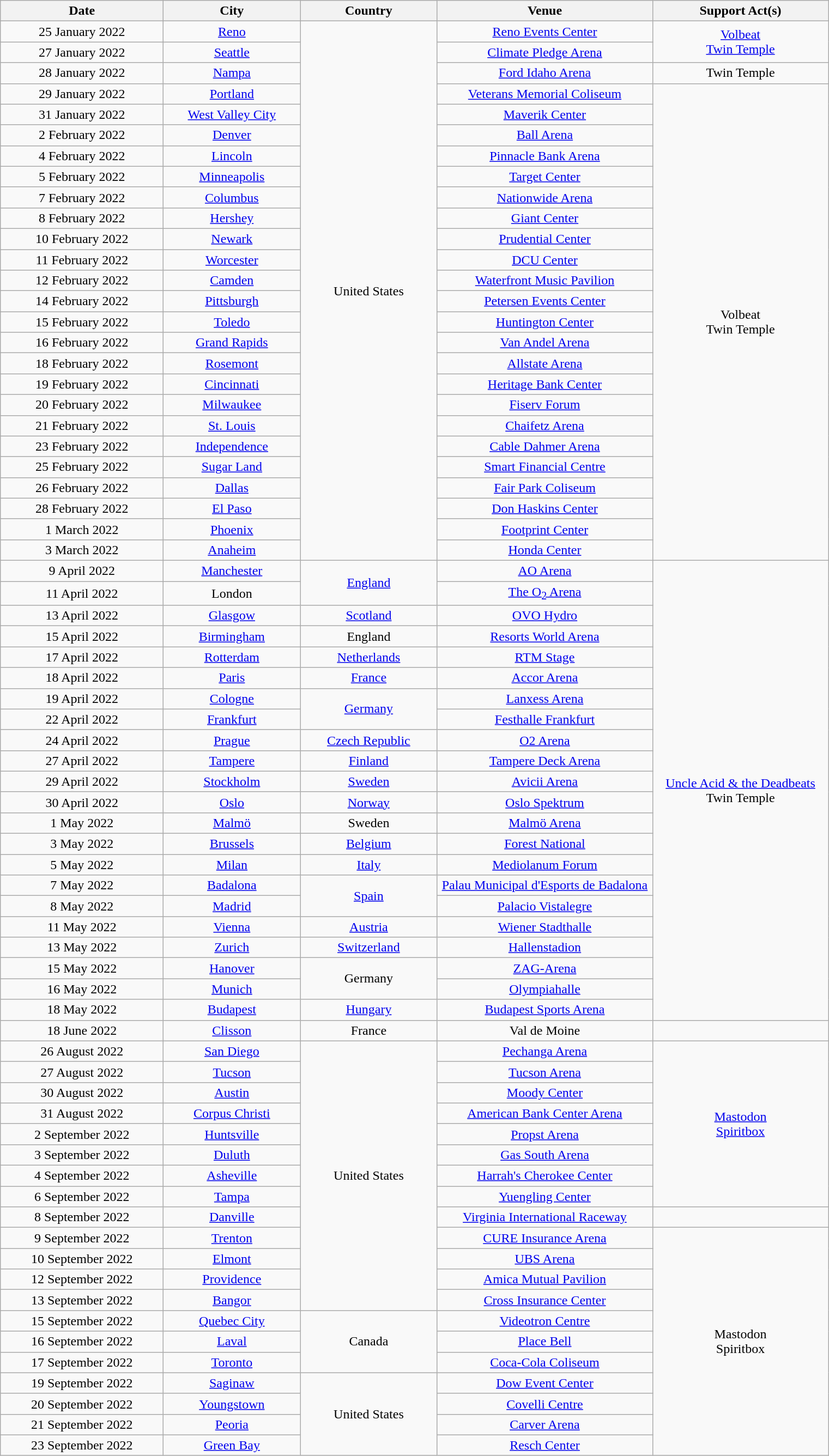<table class="wikitable plainrowheaders" style="text-align:center;">
<tr>
<th scope="col" style="width:12em;">Date</th>
<th scope="col" style="width:10em;">City</th>
<th scope="col" style="width:10em;">Country</th>
<th scope="col" style="width:16em;">Venue</th>
<th scope="col" style="width:13em;">Support Act(s)</th>
</tr>
<tr>
<td>25 January 2022</td>
<td><a href='#'>Reno</a></td>
<td rowspan="26">United States</td>
<td><a href='#'>Reno Events Center</a></td>
<td rowspan="2"><a href='#'>Volbeat</a><br><a href='#'>Twin Temple</a></td>
</tr>
<tr>
<td>27 January 2022</td>
<td><a href='#'>Seattle</a></td>
<td><a href='#'>Climate Pledge Arena</a></td>
</tr>
<tr>
<td>28 January 2022</td>
<td><a href='#'>Nampa</a></td>
<td><a href='#'>Ford Idaho Arena</a></td>
<td>Twin Temple</td>
</tr>
<tr>
<td>29 January 2022</td>
<td><a href='#'>Portland</a></td>
<td><a href='#'>Veterans Memorial Coliseum</a></td>
<td rowspan="23">Volbeat<br>Twin Temple</td>
</tr>
<tr>
<td>31 January 2022</td>
<td><a href='#'>West Valley City</a></td>
<td><a href='#'>Maverik Center</a></td>
</tr>
<tr>
<td>2 February 2022</td>
<td><a href='#'>Denver</a></td>
<td><a href='#'>Ball Arena</a></td>
</tr>
<tr>
<td>4 February 2022</td>
<td><a href='#'>Lincoln</a></td>
<td><a href='#'>Pinnacle Bank Arena</a></td>
</tr>
<tr>
<td>5 February 2022</td>
<td><a href='#'>Minneapolis</a></td>
<td><a href='#'>Target Center</a></td>
</tr>
<tr>
<td>7 February 2022</td>
<td><a href='#'>Columbus</a></td>
<td><a href='#'>Nationwide Arena</a></td>
</tr>
<tr>
<td>8 February 2022</td>
<td><a href='#'>Hershey</a></td>
<td><a href='#'>Giant Center</a></td>
</tr>
<tr>
<td>10 February 2022</td>
<td><a href='#'>Newark</a></td>
<td><a href='#'>Prudential Center</a></td>
</tr>
<tr>
<td>11 February 2022</td>
<td><a href='#'>Worcester</a></td>
<td><a href='#'>DCU Center</a></td>
</tr>
<tr>
<td>12 February 2022</td>
<td><a href='#'>Camden</a></td>
<td><a href='#'>Waterfront Music Pavilion</a></td>
</tr>
<tr>
<td>14 February 2022</td>
<td><a href='#'>Pittsburgh</a></td>
<td><a href='#'>Petersen Events Center</a></td>
</tr>
<tr>
<td>15 February 2022</td>
<td><a href='#'>Toledo</a></td>
<td><a href='#'>Huntington Center</a></td>
</tr>
<tr>
<td>16 February 2022</td>
<td><a href='#'>Grand Rapids</a></td>
<td><a href='#'>Van Andel Arena</a></td>
</tr>
<tr>
<td>18 February 2022</td>
<td><a href='#'>Rosemont</a></td>
<td><a href='#'>Allstate Arena</a></td>
</tr>
<tr>
<td>19 February 2022</td>
<td><a href='#'>Cincinnati</a></td>
<td><a href='#'>Heritage Bank Center</a></td>
</tr>
<tr>
<td>20 February 2022</td>
<td><a href='#'>Milwaukee</a></td>
<td><a href='#'>Fiserv Forum</a></td>
</tr>
<tr>
<td>21 February 2022</td>
<td><a href='#'>St. Louis</a></td>
<td><a href='#'>Chaifetz Arena</a></td>
</tr>
<tr>
<td>23 February 2022</td>
<td><a href='#'>Independence</a></td>
<td><a href='#'>Cable Dahmer Arena</a></td>
</tr>
<tr>
<td>25 February 2022</td>
<td><a href='#'>Sugar Land</a></td>
<td><a href='#'>Smart Financial Centre</a></td>
</tr>
<tr>
<td>26 February 2022</td>
<td><a href='#'>Dallas</a></td>
<td><a href='#'>Fair Park Coliseum</a></td>
</tr>
<tr>
<td>28 February 2022</td>
<td><a href='#'>El Paso</a></td>
<td><a href='#'>Don Haskins Center</a></td>
</tr>
<tr>
<td>1 March 2022</td>
<td><a href='#'>Phoenix</a></td>
<td><a href='#'>Footprint Center</a></td>
</tr>
<tr>
<td>3 March 2022</td>
<td><a href='#'>Anaheim</a></td>
<td><a href='#'>Honda Center</a></td>
</tr>
<tr>
<td>9 April 2022</td>
<td><a href='#'>Manchester</a></td>
<td rowspan="2"><a href='#'>England</a></td>
<td><a href='#'>AO Arena</a></td>
<td rowspan="22"><a href='#'>Uncle Acid & the Deadbeats</a><br>Twin Temple</td>
</tr>
<tr>
<td>11 April 2022</td>
<td>London</td>
<td><a href='#'>The O<sub>2</sub> Arena</a></td>
</tr>
<tr>
<td>13 April 2022</td>
<td><a href='#'>Glasgow</a></td>
<td><a href='#'>Scotland</a></td>
<td><a href='#'>OVO Hydro</a></td>
</tr>
<tr>
<td>15 April 2022</td>
<td><a href='#'>Birmingham</a></td>
<td>England</td>
<td><a href='#'>Resorts World Arena</a></td>
</tr>
<tr>
<td>17 April 2022</td>
<td><a href='#'>Rotterdam</a></td>
<td><a href='#'>Netherlands</a></td>
<td><a href='#'>RTM Stage</a></td>
</tr>
<tr>
<td>18 April 2022</td>
<td><a href='#'>Paris</a></td>
<td><a href='#'>France</a></td>
<td><a href='#'>Accor Arena</a></td>
</tr>
<tr>
<td>19 April 2022</td>
<td><a href='#'>Cologne</a></td>
<td rowspan="2"><a href='#'>Germany</a></td>
<td><a href='#'>Lanxess Arena</a></td>
</tr>
<tr>
<td>22 April 2022</td>
<td><a href='#'>Frankfurt</a></td>
<td><a href='#'>Festhalle Frankfurt</a></td>
</tr>
<tr>
<td>24 April 2022</td>
<td><a href='#'>Prague</a></td>
<td><a href='#'>Czech Republic</a></td>
<td><a href='#'>O2 Arena</a></td>
</tr>
<tr>
<td>27 April 2022</td>
<td><a href='#'>Tampere</a></td>
<td><a href='#'>Finland</a></td>
<td><a href='#'>Tampere Deck Arena</a></td>
</tr>
<tr>
<td>29 April 2022</td>
<td><a href='#'>Stockholm</a></td>
<td><a href='#'>Sweden</a></td>
<td><a href='#'>Avicii Arena</a></td>
</tr>
<tr>
<td>30 April 2022</td>
<td><a href='#'>Oslo</a></td>
<td><a href='#'>Norway</a></td>
<td><a href='#'>Oslo Spektrum</a></td>
</tr>
<tr>
<td>1 May 2022</td>
<td><a href='#'>Malmö</a></td>
<td>Sweden</td>
<td><a href='#'>Malmö Arena</a></td>
</tr>
<tr>
<td>3 May 2022</td>
<td><a href='#'>Brussels</a></td>
<td><a href='#'>Belgium</a></td>
<td><a href='#'>Forest National</a></td>
</tr>
<tr>
<td>5 May 2022</td>
<td><a href='#'>Milan</a></td>
<td><a href='#'>Italy</a></td>
<td><a href='#'>Mediolanum Forum</a></td>
</tr>
<tr>
<td>7 May 2022</td>
<td><a href='#'>Badalona</a></td>
<td rowspan="2"><a href='#'>Spain</a></td>
<td><a href='#'>Palau Municipal d'Esports de Badalona</a></td>
</tr>
<tr>
<td>8 May 2022</td>
<td><a href='#'>Madrid</a></td>
<td><a href='#'>Palacio Vistalegre</a></td>
</tr>
<tr>
<td>11 May 2022</td>
<td><a href='#'>Vienna</a></td>
<td><a href='#'>Austria</a></td>
<td><a href='#'>Wiener Stadthalle</a></td>
</tr>
<tr>
<td>13 May 2022</td>
<td><a href='#'>Zurich</a></td>
<td><a href='#'>Switzerland</a></td>
<td><a href='#'>Hallenstadion</a></td>
</tr>
<tr>
<td>15 May 2022</td>
<td><a href='#'>Hanover</a></td>
<td rowspan="2">Germany</td>
<td><a href='#'>ZAG-Arena</a></td>
</tr>
<tr>
<td>16 May 2022</td>
<td><a href='#'>Munich</a></td>
<td><a href='#'>Olympiahalle</a></td>
</tr>
<tr>
<td>18 May 2022</td>
<td><a href='#'>Budapest</a></td>
<td><a href='#'>Hungary</a></td>
<td><a href='#'>Budapest Sports Arena</a></td>
</tr>
<tr>
<td>18 June 2022</td>
<td><a href='#'>Clisson</a></td>
<td>France</td>
<td>Val de Moine</td>
<td></td>
</tr>
<tr>
<td>26 August 2022</td>
<td><a href='#'>San Diego</a></td>
<td rowspan="13">United States</td>
<td><a href='#'>Pechanga Arena</a></td>
<td rowspan="8"><a href='#'>Mastodon</a><br><a href='#'>Spiritbox</a></td>
</tr>
<tr>
<td>27 August 2022</td>
<td><a href='#'>Tucson</a></td>
<td><a href='#'>Tucson Arena</a></td>
</tr>
<tr>
<td>30 August 2022</td>
<td><a href='#'>Austin</a></td>
<td><a href='#'>Moody Center</a></td>
</tr>
<tr>
<td>31 August 2022</td>
<td><a href='#'>Corpus Christi</a></td>
<td><a href='#'>American Bank Center Arena</a></td>
</tr>
<tr>
<td>2 September 2022</td>
<td><a href='#'>Huntsville</a></td>
<td><a href='#'>Propst Arena</a></td>
</tr>
<tr>
<td>3 September 2022</td>
<td><a href='#'>Duluth</a></td>
<td><a href='#'>Gas South Arena</a></td>
</tr>
<tr>
<td>4 September 2022</td>
<td><a href='#'>Asheville</a></td>
<td><a href='#'>Harrah's Cherokee Center</a></td>
</tr>
<tr>
<td>6 September 2022</td>
<td><a href='#'>Tampa</a></td>
<td><a href='#'>Yuengling Center</a></td>
</tr>
<tr>
<td>8 September 2022</td>
<td><a href='#'>Danville</a></td>
<td><a href='#'>Virginia International Raceway</a></td>
<td></td>
</tr>
<tr>
<td>9 September 2022</td>
<td><a href='#'>Trenton</a></td>
<td><a href='#'>CURE Insurance Arena</a></td>
<td rowspan="11">Mastodon<br>Spiritbox</td>
</tr>
<tr>
<td>10 September 2022</td>
<td><a href='#'>Elmont</a></td>
<td><a href='#'>UBS Arena</a></td>
</tr>
<tr>
<td>12 September 2022</td>
<td><a href='#'>Providence</a></td>
<td><a href='#'>Amica Mutual Pavilion</a></td>
</tr>
<tr>
<td>13 September 2022</td>
<td><a href='#'>Bangor</a></td>
<td><a href='#'>Cross Insurance Center</a></td>
</tr>
<tr>
<td>15 September 2022</td>
<td><a href='#'>Quebec City</a></td>
<td rowspan="3">Canada</td>
<td><a href='#'>Videotron Centre</a></td>
</tr>
<tr>
<td>16 September 2022</td>
<td><a href='#'>Laval</a></td>
<td><a href='#'>Place Bell</a></td>
</tr>
<tr>
<td>17 September 2022</td>
<td><a href='#'>Toronto</a></td>
<td><a href='#'>Coca-Cola Coliseum</a></td>
</tr>
<tr>
<td>19 September 2022</td>
<td><a href='#'>Saginaw</a></td>
<td rowspan="4">United States</td>
<td><a href='#'>Dow Event Center</a></td>
</tr>
<tr>
<td>20 September 2022</td>
<td><a href='#'>Youngstown</a></td>
<td><a href='#'>Covelli Centre</a></td>
</tr>
<tr>
<td>21 September 2022</td>
<td><a href='#'>Peoria</a></td>
<td><a href='#'>Carver Arena</a></td>
</tr>
<tr>
<td>23 September 2022</td>
<td><a href='#'>Green Bay</a></td>
<td><a href='#'>Resch Center</a></td>
</tr>
</table>
